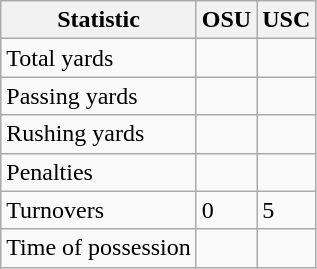<table class="wikitable">
<tr>
<th>Statistic</th>
<th>OSU</th>
<th>USC</th>
</tr>
<tr>
<td>Total yards</td>
<td></td>
<td></td>
</tr>
<tr>
<td>Passing yards</td>
<td></td>
<td></td>
</tr>
<tr>
<td>Rushing yards</td>
<td></td>
<td></td>
</tr>
<tr>
<td>Penalties</td>
<td></td>
<td></td>
</tr>
<tr>
<td>Turnovers</td>
<td>0</td>
<td>5</td>
</tr>
<tr>
<td>Time of possession</td>
<td></td>
<td></td>
</tr>
</table>
